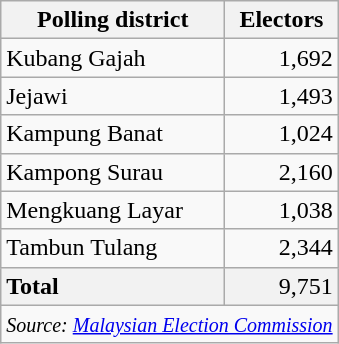<table class="wikitable sortable">
<tr>
<th>Polling district</th>
<th>Electors</th>
</tr>
<tr>
<td>Kubang Gajah</td>
<td align="right">1,692</td>
</tr>
<tr>
<td>Jejawi</td>
<td align="right">1,493</td>
</tr>
<tr>
<td>Kampung Banat</td>
<td align="right">1,024</td>
</tr>
<tr>
<td>Kampong Surau</td>
<td align="right">2,160</td>
</tr>
<tr>
<td>Mengkuang Layar</td>
<td align="right">1,038</td>
</tr>
<tr>
<td>Tambun Tulang</td>
<td align="right">2,344</td>
</tr>
<tr>
<td style="background: #f2f2f2"><strong>Total</strong></td>
<td style="background: #f2f2f2" align="right">9,751</td>
</tr>
<tr>
<td colspan="2"  align="right"><small><em>Source: <a href='#'>Malaysian Election Commission</a></em></small></td>
</tr>
</table>
